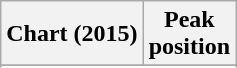<table class="wikitable sortable plainrowheaders" style="text-align:center">
<tr>
<th>Chart (2015)</th>
<th>Peak<br>position</th>
</tr>
<tr>
</tr>
<tr>
</tr>
</table>
